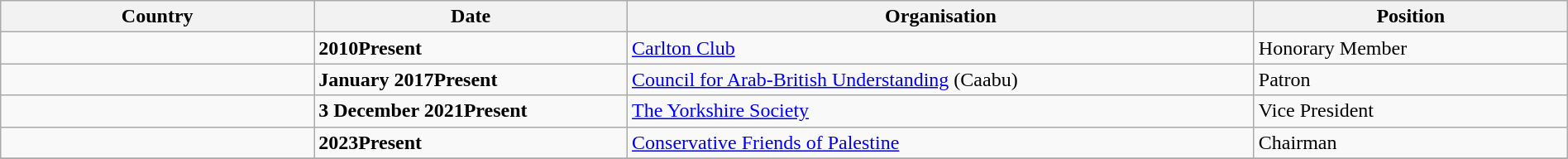<table class="wikitable" style="width:100%;">
<tr>
<th style="width:20%;">Country</th>
<th style="width:20%;">Date</th>
<th style="width:40%;">Organisation</th>
<th style="width:20%;">Position</th>
</tr>
<tr>
<td></td>
<td><strong>2010Present</strong></td>
<td><a href='#'>Carlton Club</a></td>
<td>Honorary Member</td>
</tr>
<tr>
<td></td>
<td><strong>January 2017Present</strong></td>
<td><a href='#'>Council for Arab-British Understanding</a> (Caabu)</td>
<td>Patron</td>
</tr>
<tr>
<td></td>
<td><strong>3 December 2021Present</strong></td>
<td><a href='#'>The Yorkshire Society</a></td>
<td>Vice President</td>
</tr>
<tr>
<td></td>
<td><strong>2023Present</strong></td>
<td><a href='#'>Conservative Friends of Palestine</a></td>
<td>Chairman</td>
</tr>
<tr>
</tr>
</table>
